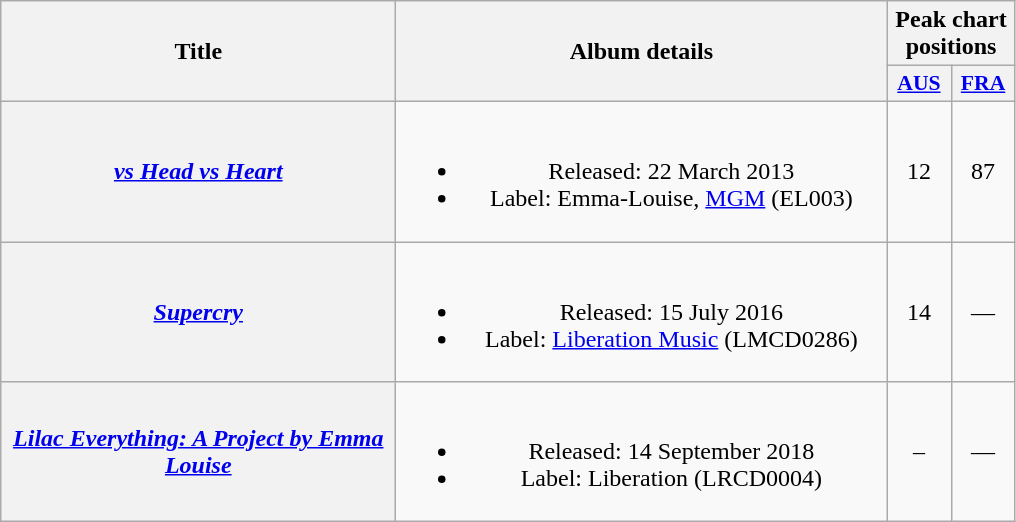<table class="wikitable plainrowheaders" style="text-align:center;">
<tr>
<th scope="col" rowspan="2" style="width:16em;">Title</th>
<th scope="col" rowspan="2" style="width:20em;">Album details</th>
<th scope="col" colspan="2">Peak chart positions</th>
</tr>
<tr>
<th scope="col" style="width:2.5em;font-size:90%;"><a href='#'>AUS</a><br></th>
<th scope="col" style="width:2.5em;font-size:90%;"><a href='#'>FRA</a><br></th>
</tr>
<tr>
<th scope="row"><em><a href='#'>vs Head vs Heart</a></em></th>
<td><br><ul><li>Released: 22 March 2013</li><li>Label: Emma-Louise, <a href='#'>MGM</a> (EL003)</li></ul></td>
<td>12</td>
<td>87</td>
</tr>
<tr>
<th scope="row"><em><a href='#'>Supercry</a></em></th>
<td><br><ul><li>Released: 15 July 2016</li><li>Label: <a href='#'>Liberation Music</a> (LMCD0286)</li></ul></td>
<td>14</td>
<td>—</td>
</tr>
<tr>
<th scope="row"><em><a href='#'>Lilac Everything: A Project by Emma Louise</a></em></th>
<td><br><ul><li>Released: 14 September 2018</li><li>Label: Liberation (LRCD0004)</li></ul></td>
<td>–</td>
<td>—</td>
</tr>
</table>
